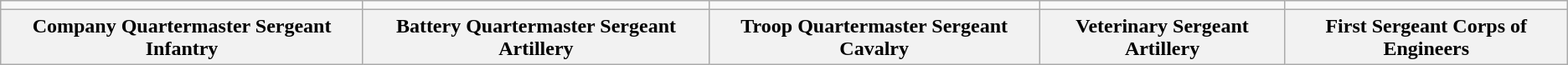<table class="wikitable">
<tr>
<td></td>
<td></td>
<td></td>
<td></td>
<td></td>
</tr>
<tr>
<th>Company Quartermaster Sergeant Infantry</th>
<th>Battery Quartermaster Sergeant Artillery</th>
<th>Troop Quartermaster Sergeant Cavalry</th>
<th>Veterinary Sergeant  Artillery</th>
<th>First Sergeant Corps of Engineers</th>
</tr>
</table>
